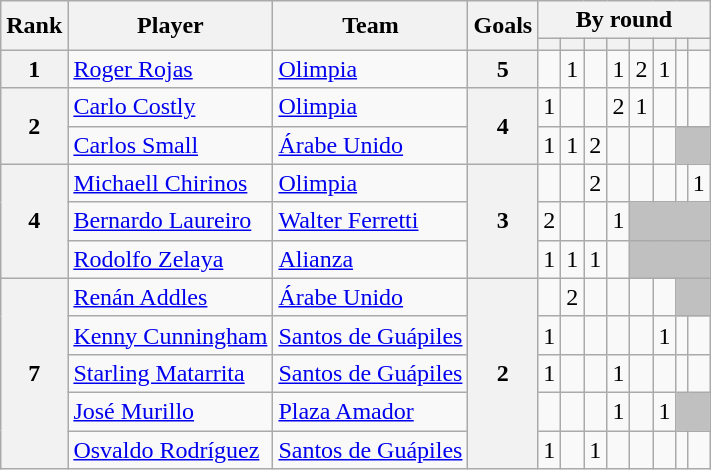<table class="wikitable" style="text-align:center">
<tr>
<th rowspan=2>Rank</th>
<th rowspan=2>Player</th>
<th rowspan=2>Team</th>
<th rowspan=2>Goals</th>
<th colspan=8>By round</th>
</tr>
<tr>
<th></th>
<th></th>
<th></th>
<th></th>
<th></th>
<th></th>
<th></th>
<th></th>
</tr>
<tr>
<th>1</th>
<td align="left"> <a href='#'>Roger Rojas</a></td>
<td align="left"> <a href='#'>Olimpia</a></td>
<th>5</th>
<td></td>
<td>1</td>
<td></td>
<td>1</td>
<td>2</td>
<td>1</td>
<td></td>
<td></td>
</tr>
<tr>
<th rowspan=2>2</th>
<td align="left"> <a href='#'>Carlo Costly</a></td>
<td align="left"> <a href='#'>Olimpia</a></td>
<th rowspan=2>4</th>
<td>1</td>
<td></td>
<td></td>
<td>2</td>
<td>1</td>
<td></td>
<td></td>
<td></td>
</tr>
<tr>
<td align="left"> <a href='#'>Carlos Small</a></td>
<td align="left"> <a href='#'>Árabe Unido</a></td>
<td>1</td>
<td>1</td>
<td>2</td>
<td></td>
<td></td>
<td></td>
<td bgcolor="silver" colspan=2></td>
</tr>
<tr>
<th rowspan=3>4</th>
<td align="left"> <a href='#'>Michaell Chirinos</a></td>
<td align="left"> <a href='#'>Olimpia</a></td>
<th rowspan=3>3</th>
<td></td>
<td></td>
<td>2</td>
<td></td>
<td></td>
<td></td>
<td></td>
<td>1</td>
</tr>
<tr>
<td align="left"> <a href='#'>Bernardo Laureiro</a></td>
<td align="left"> <a href='#'>Walter Ferretti</a></td>
<td>2</td>
<td></td>
<td></td>
<td>1</td>
<td bgcolor="silver" colspan=4></td>
</tr>
<tr>
<td align="left"> <a href='#'>Rodolfo Zelaya</a></td>
<td align="left"> <a href='#'>Alianza</a></td>
<td>1</td>
<td>1</td>
<td>1</td>
<td></td>
<td bgcolor="silver" colspan=4></td>
</tr>
<tr>
<th rowspan=5>7</th>
<td align="left"> <a href='#'>Renán Addles</a></td>
<td align="left"> <a href='#'>Árabe Unido</a></td>
<th rowspan=5>2</th>
<td></td>
<td>2</td>
<td></td>
<td></td>
<td></td>
<td></td>
<td bgcolor="silver" colspan=2></td>
</tr>
<tr>
<td align="left"> <a href='#'>Kenny Cunningham</a></td>
<td align="left"> <a href='#'>Santos de Guápiles</a></td>
<td>1</td>
<td></td>
<td></td>
<td></td>
<td></td>
<td>1</td>
<td></td>
<td></td>
</tr>
<tr>
<td align="left"> <a href='#'>Starling Matarrita</a></td>
<td align="left"> <a href='#'>Santos de Guápiles</a></td>
<td>1</td>
<td></td>
<td></td>
<td>1</td>
<td></td>
<td></td>
<td></td>
<td></td>
</tr>
<tr>
<td align="left"> <a href='#'>José Murillo</a></td>
<td align="left"> <a href='#'>Plaza Amador</a></td>
<td></td>
<td></td>
<td></td>
<td>1</td>
<td></td>
<td>1</td>
<td bgcolor="silver" colspan=2></td>
</tr>
<tr>
<td align="left"> <a href='#'>Osvaldo Rodríguez</a></td>
<td align="left"> <a href='#'>Santos de Guápiles</a></td>
<td>1</td>
<td></td>
<td>1</td>
<td></td>
<td></td>
<td></td>
<td></td>
<td></td>
</tr>
</table>
